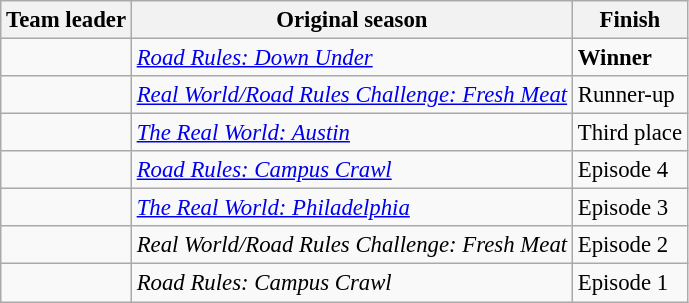<table class="wikitable sortable" style="font-size:95%">
<tr>
<th>Team leader</th>
<th>Original season</th>
<th>Finish</th>
</tr>
<tr>
<td> </td>
<td><em><a href='#'>Road Rules: Down Under</a></em></td>
<td><strong>Winner</strong></td>
</tr>
<tr>
<td> </td>
<td><em><a href='#'>Real World/Road Rules Challenge: Fresh Meat</a></em></td>
<td>Runner-up</td>
</tr>
<tr>
<td> </td>
<td><em><a href='#'>The Real World: Austin</a></em></td>
<td>Third place</td>
</tr>
<tr>
<td> </td>
<td><em><a href='#'>Road Rules: Campus Crawl</a></em></td>
<td>Episode 4</td>
</tr>
<tr>
<td> </td>
<td><em><a href='#'>The Real World: Philadelphia</a></em></td>
<td>Episode 3</td>
</tr>
<tr>
<td> </td>
<td><em>Real World/Road Rules Challenge: Fresh Meat</em></td>
<td>Episode 2</td>
</tr>
<tr>
<td> </td>
<td><em>Road Rules: Campus Crawl</em></td>
<td>Episode 1</td>
</tr>
</table>
